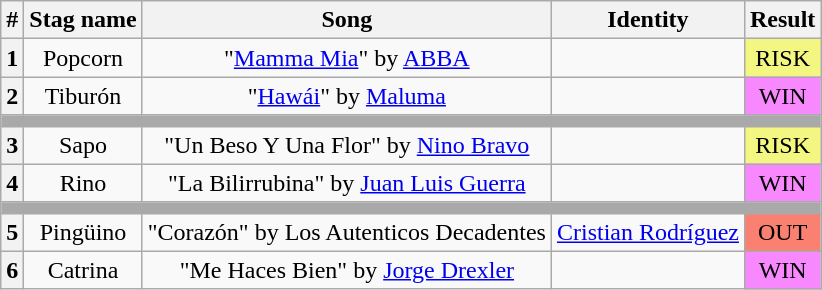<table class="wikitable plainrowheaders" style="text-align: center;">
<tr>
<th>#</th>
<th>Stag name</th>
<th>Song</th>
<th>Identity</th>
<th>Result</th>
</tr>
<tr>
<th><strong>1</strong></th>
<td>Popcorn</td>
<td>"<a href='#'>Mamma Mia</a>" by <a href='#'>ABBA</a></td>
<td></td>
<td bgcolor=#F3F781>RISK</td>
</tr>
<tr>
<th><strong>2</strong></th>
<td>Tiburón</td>
<td>"<a href='#'>Hawái</a>" by <a href='#'>Maluma</a></td>
<td></td>
<td bgcolor="#F888FD">WIN</td>
</tr>
<tr>
<td colspan="5" style="background:darkgray"></td>
</tr>
<tr>
<th><strong>3</strong></th>
<td>Sapo</td>
<td>"Un Beso Y Una Flor" by <a href='#'>Nino Bravo</a></td>
<td></td>
<td bgcolor=#F3F781>RISK</td>
</tr>
<tr>
<th><strong>4</strong></th>
<td>Rino</td>
<td>"La Bilirrubina" by <a href='#'>Juan Luis Guerra</a></td>
<td></td>
<td bgcolor="#F888FD">WIN</td>
</tr>
<tr>
<td colspan="5" style="background:darkgray"></td>
</tr>
<tr>
<th><strong>5</strong></th>
<td>Pingüino</td>
<td>"Corazón" by Los Autenticos Decadentes</td>
<td><a href='#'>Cristian Rodríguez</a></td>
<td bgcolor=salmon>OUT</td>
</tr>
<tr>
<th><strong>6</strong></th>
<td>Catrina</td>
<td>"Me Haces Bien" by <a href='#'>Jorge Drexler</a></td>
<td></td>
<td bgcolor="#F888FD">WIN</td>
</tr>
</table>
